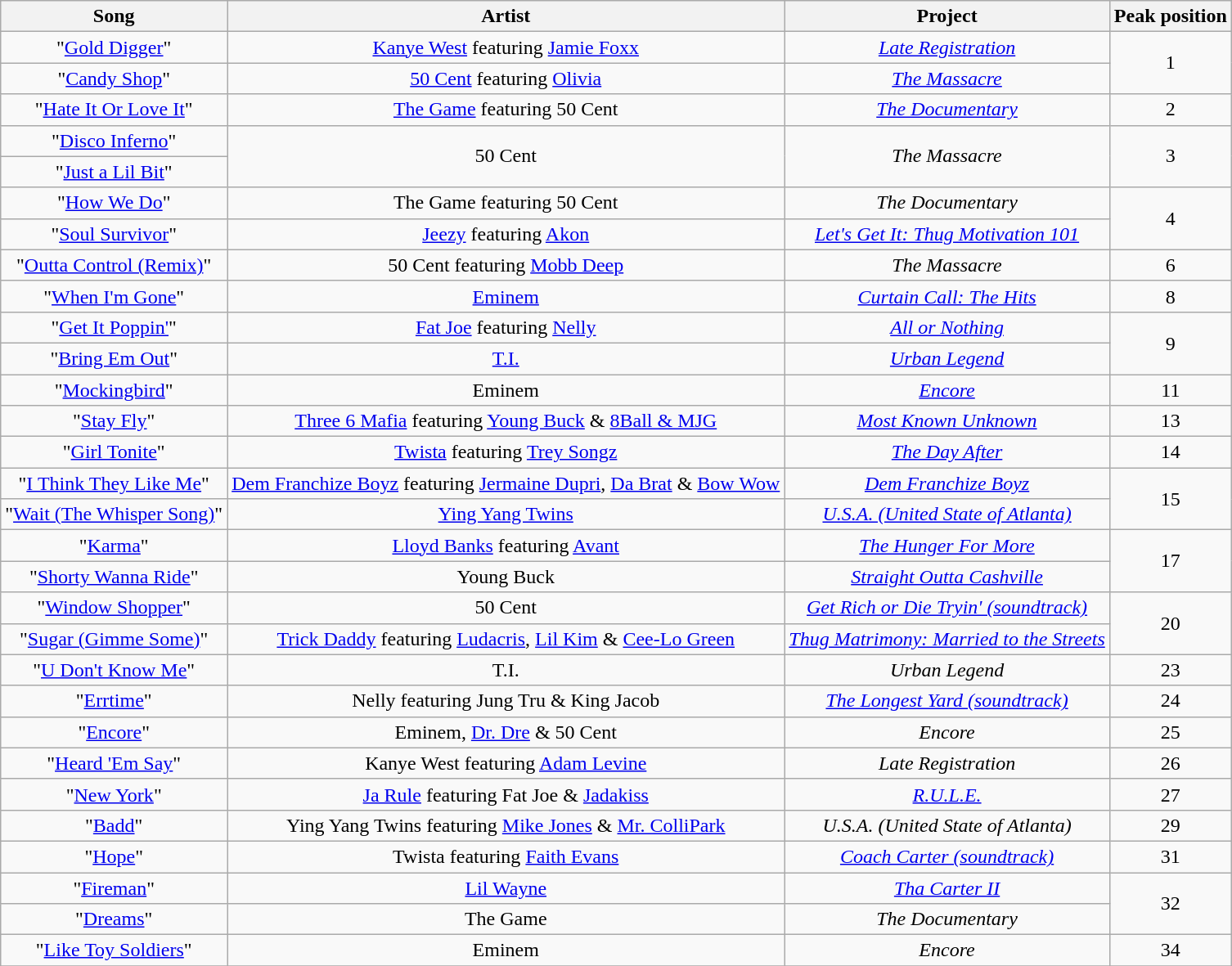<table class="wikitable sortable plainrowheaders" style="text-align:center;">
<tr>
<th scope="col">Song</th>
<th scope="col">Artist</th>
<th scope="col">Project</th>
<th scope="col">Peak position</th>
</tr>
<tr>
<td>"<a href='#'>Gold Digger</a>"</td>
<td><a href='#'>Kanye West</a> featuring <a href='#'>Jamie Foxx</a></td>
<td><em><a href='#'>Late Registration</a></em></td>
<td rowspan="2">1</td>
</tr>
<tr>
<td>"<a href='#'>Candy Shop</a>"</td>
<td><a href='#'>50 Cent</a> featuring <a href='#'>Olivia</a></td>
<td><em><a href='#'>The Massacre</a></em></td>
</tr>
<tr>
<td>"<a href='#'>Hate It Or Love It</a>"</td>
<td><a href='#'>The Game</a> featuring 50 Cent</td>
<td><em><a href='#'>The Documentary</a></em></td>
<td>2</td>
</tr>
<tr>
<td>"<a href='#'>Disco Inferno</a>"</td>
<td rowspan="2">50 Cent</td>
<td rowspan="2"><em>The Massacre</em></td>
<td rowspan="2">3</td>
</tr>
<tr>
<td>"<a href='#'>Just a Lil Bit</a>"</td>
</tr>
<tr>
<td>"<a href='#'>How We Do</a>"</td>
<td>The Game featuring 50 Cent</td>
<td><em>The Documentary</em></td>
<td rowspan="2">4</td>
</tr>
<tr>
<td>"<a href='#'>Soul Survivor</a>"</td>
<td><a href='#'>Jeezy</a> featuring <a href='#'>Akon</a></td>
<td><em><a href='#'>Let's Get It: Thug Motivation 101</a></em></td>
</tr>
<tr>
<td>"<a href='#'>Outta Control (Remix)</a>"</td>
<td>50 Cent featuring <a href='#'>Mobb Deep</a></td>
<td><em>The Massacre</em></td>
<td>6</td>
</tr>
<tr>
<td>"<a href='#'>When I'm Gone</a>"</td>
<td><a href='#'>Eminem</a></td>
<td><em><a href='#'>Curtain Call: The Hits</a></em></td>
<td>8</td>
</tr>
<tr>
<td>"<a href='#'>Get It Poppin'</a>"</td>
<td><a href='#'>Fat Joe</a> featuring <a href='#'>Nelly</a></td>
<td><em><a href='#'>All or Nothing</a></em></td>
<td rowspan="2">9</td>
</tr>
<tr>
<td>"<a href='#'>Bring Em Out</a>"</td>
<td><a href='#'>T.I.</a></td>
<td><em><a href='#'>Urban Legend</a></em></td>
</tr>
<tr>
<td>"<a href='#'>Mockingbird</a>"</td>
<td>Eminem</td>
<td><em><a href='#'>Encore</a></em></td>
<td>11</td>
</tr>
<tr>
<td>"<a href='#'>Stay Fly</a>"</td>
<td><a href='#'>Three 6 Mafia</a> featuring <a href='#'>Young Buck</a> & <a href='#'>8Ball & MJG</a></td>
<td><em><a href='#'>Most Known Unknown</a></em></td>
<td>13</td>
</tr>
<tr>
<td>"<a href='#'>Girl Tonite</a>"</td>
<td><a href='#'>Twista</a> featuring <a href='#'>Trey Songz</a></td>
<td><em><a href='#'>The Day After</a></em></td>
<td>14</td>
</tr>
<tr>
<td>"<a href='#'>I Think They Like Me</a>"</td>
<td><a href='#'>Dem Franchize Boyz</a> featuring <a href='#'>Jermaine Dupri</a>, <a href='#'>Da Brat</a> & <a href='#'>Bow Wow</a></td>
<td><em><a href='#'>Dem Franchize Boyz</a></em></td>
<td rowspan="2">15</td>
</tr>
<tr>
<td>"<a href='#'>Wait (The Whisper Song)</a>"</td>
<td><a href='#'>Ying Yang Twins</a></td>
<td><em><a href='#'>U.S.A. (United State of Atlanta)</a></em></td>
</tr>
<tr>
<td>"<a href='#'>Karma</a>"</td>
<td><a href='#'>Lloyd Banks</a> featuring <a href='#'>Avant</a></td>
<td><em><a href='#'>The Hunger For More</a></em></td>
<td rowspan="2">17</td>
</tr>
<tr>
<td>"<a href='#'>Shorty Wanna Ride</a>"</td>
<td>Young Buck</td>
<td><em><a href='#'>Straight Outta Cashville</a></em></td>
</tr>
<tr>
<td>"<a href='#'>Window Shopper</a>"</td>
<td>50 Cent</td>
<td><em><a href='#'>Get Rich or Die Tryin' (soundtrack)</a></em></td>
<td rowspan="2">20</td>
</tr>
<tr>
<td>"<a href='#'>Sugar (Gimme Some)</a>"</td>
<td><a href='#'>Trick Daddy</a> featuring <a href='#'>Ludacris</a>, <a href='#'>Lil Kim</a> & <a href='#'>Cee-Lo Green</a></td>
<td><em><a href='#'>Thug Matrimony: Married to the Streets</a></em></td>
</tr>
<tr>
<td>"<a href='#'>U Don't Know Me</a>"</td>
<td>T.I.</td>
<td><em>Urban Legend</em></td>
<td>23</td>
</tr>
<tr>
<td>"<a href='#'>Errtime</a>"</td>
<td>Nelly featuring Jung Tru & King Jacob</td>
<td><em><a href='#'>The Longest Yard (soundtrack)</a></em></td>
<td>24</td>
</tr>
<tr>
<td>"<a href='#'>Encore</a>"</td>
<td>Eminem, <a href='#'>Dr. Dre</a> & 50 Cent</td>
<td><em>Encore</em></td>
<td>25</td>
</tr>
<tr>
<td>"<a href='#'>Heard 'Em Say</a>"</td>
<td>Kanye West featuring <a href='#'>Adam Levine</a></td>
<td><em>Late Registration</em></td>
<td>26</td>
</tr>
<tr>
<td>"<a href='#'>New York</a>"</td>
<td><a href='#'>Ja Rule</a> featuring Fat Joe & <a href='#'>Jadakiss</a></td>
<td><em><a href='#'>R.U.L.E.</a></em></td>
<td>27</td>
</tr>
<tr>
<td>"<a href='#'>Badd</a>"</td>
<td>Ying Yang Twins featuring <a href='#'>Mike Jones</a> & <a href='#'>Mr. ColliPark</a></td>
<td><em>U.S.A. (United State of Atlanta)</em></td>
<td>29</td>
</tr>
<tr>
<td>"<a href='#'>Hope</a>"</td>
<td>Twista featuring <a href='#'>Faith Evans</a></td>
<td><em><a href='#'>Coach Carter (soundtrack)</a></em></td>
<td>31</td>
</tr>
<tr>
<td>"<a href='#'>Fireman</a>"</td>
<td><a href='#'>Lil Wayne</a></td>
<td><em><a href='#'>Tha Carter II</a></em></td>
<td rowspan="2">32</td>
</tr>
<tr>
<td>"<a href='#'>Dreams</a>"</td>
<td>The Game</td>
<td><em>The Documentary</em></td>
</tr>
<tr>
<td>"<a href='#'>Like Toy Soldiers</a>"</td>
<td>Eminem</td>
<td><em>Encore</em></td>
<td>34</td>
</tr>
<tr>
</tr>
</table>
